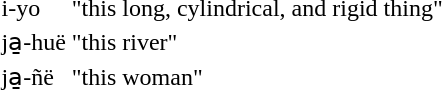<table>
<tr>
<td>i-yo</td>
<td>"this long, cylindrical, and rigid thing"</td>
</tr>
<tr>
<td>ja̱-huë</td>
<td>"this river"</td>
</tr>
<tr>
<td>ja̱-ñë</td>
<td>"this woman"</td>
</tr>
</table>
